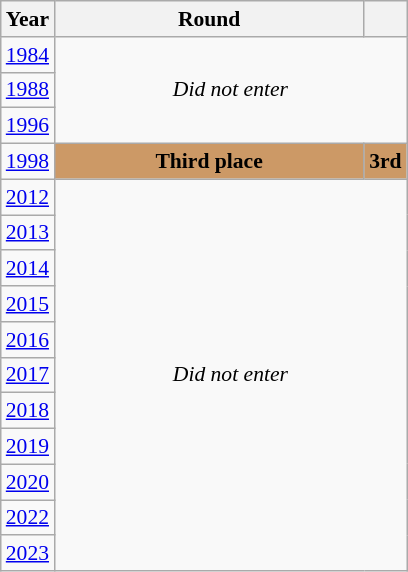<table class="wikitable" style="text-align: center; font-size:90%">
<tr>
<th>Year</th>
<th style="width:200px">Round</th>
<th></th>
</tr>
<tr>
<td><a href='#'>1984</a></td>
<td colspan="2" rowspan="3"><em>Did not enter</em></td>
</tr>
<tr>
<td><a href='#'>1988</a></td>
</tr>
<tr>
<td><a href='#'>1996</a></td>
</tr>
<tr>
<td><a href='#'>1998</a></td>
<td bgcolor="cc9966"><strong>Third place</strong></td>
<td bgcolor="cc9966"><strong>3rd</strong></td>
</tr>
<tr>
<td><a href='#'>2012</a></td>
<td colspan="2" rowspan="11"><em>Did not enter</em></td>
</tr>
<tr>
<td><a href='#'>2013</a></td>
</tr>
<tr>
<td><a href='#'>2014</a></td>
</tr>
<tr>
<td><a href='#'>2015</a></td>
</tr>
<tr>
<td><a href='#'>2016</a></td>
</tr>
<tr>
<td><a href='#'>2017</a></td>
</tr>
<tr>
<td><a href='#'>2018</a></td>
</tr>
<tr>
<td><a href='#'>2019</a></td>
</tr>
<tr>
<td><a href='#'>2020</a></td>
</tr>
<tr>
<td><a href='#'>2022</a></td>
</tr>
<tr>
<td><a href='#'>2023</a></td>
</tr>
</table>
